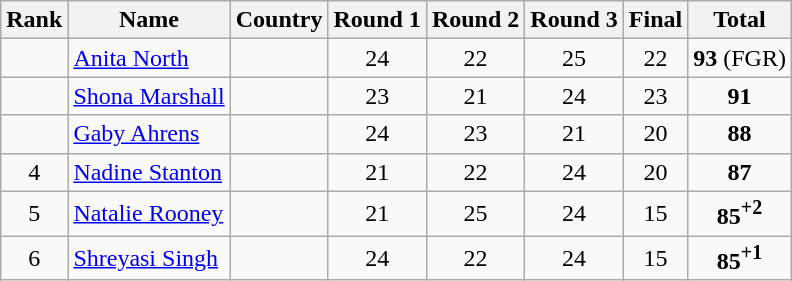<table class="wikitable sortable" style="text-align:center;">
<tr>
<th>Rank</th>
<th>Name</th>
<th>Country</th>
<th>Round 1</th>
<th>Round 2</th>
<th>Round 3</th>
<th>Final</th>
<th>Total</th>
</tr>
<tr>
<td></td>
<td align=left><a href='#'>Anita North</a></td>
<td align=left></td>
<td>24</td>
<td>22</td>
<td>25</td>
<td>22</td>
<td><strong>93</strong> (FGR)</td>
</tr>
<tr>
<td></td>
<td align=left><a href='#'>Shona Marshall</a></td>
<td align=left></td>
<td>23</td>
<td>21</td>
<td>24</td>
<td>23</td>
<td><strong>91</strong></td>
</tr>
<tr>
<td></td>
<td align=left><a href='#'>Gaby Ahrens</a></td>
<td align=left></td>
<td>24</td>
<td>23</td>
<td>21</td>
<td>20</td>
<td><strong>88</strong></td>
</tr>
<tr>
<td>4</td>
<td align=left><a href='#'>Nadine Stanton</a></td>
<td align=left></td>
<td>21</td>
<td>22</td>
<td>24</td>
<td>20</td>
<td><strong>87</strong></td>
</tr>
<tr>
<td>5</td>
<td align=left><a href='#'>Natalie Rooney</a></td>
<td align=left></td>
<td>21</td>
<td>25</td>
<td>24</td>
<td>15</td>
<td><strong>85<sup>+2</sup></strong></td>
</tr>
<tr>
<td>6</td>
<td align=left><a href='#'>Shreyasi Singh</a></td>
<td align=left></td>
<td>24</td>
<td>22</td>
<td>24</td>
<td>15</td>
<td><strong>85<sup>+1</sup></strong></td>
</tr>
</table>
